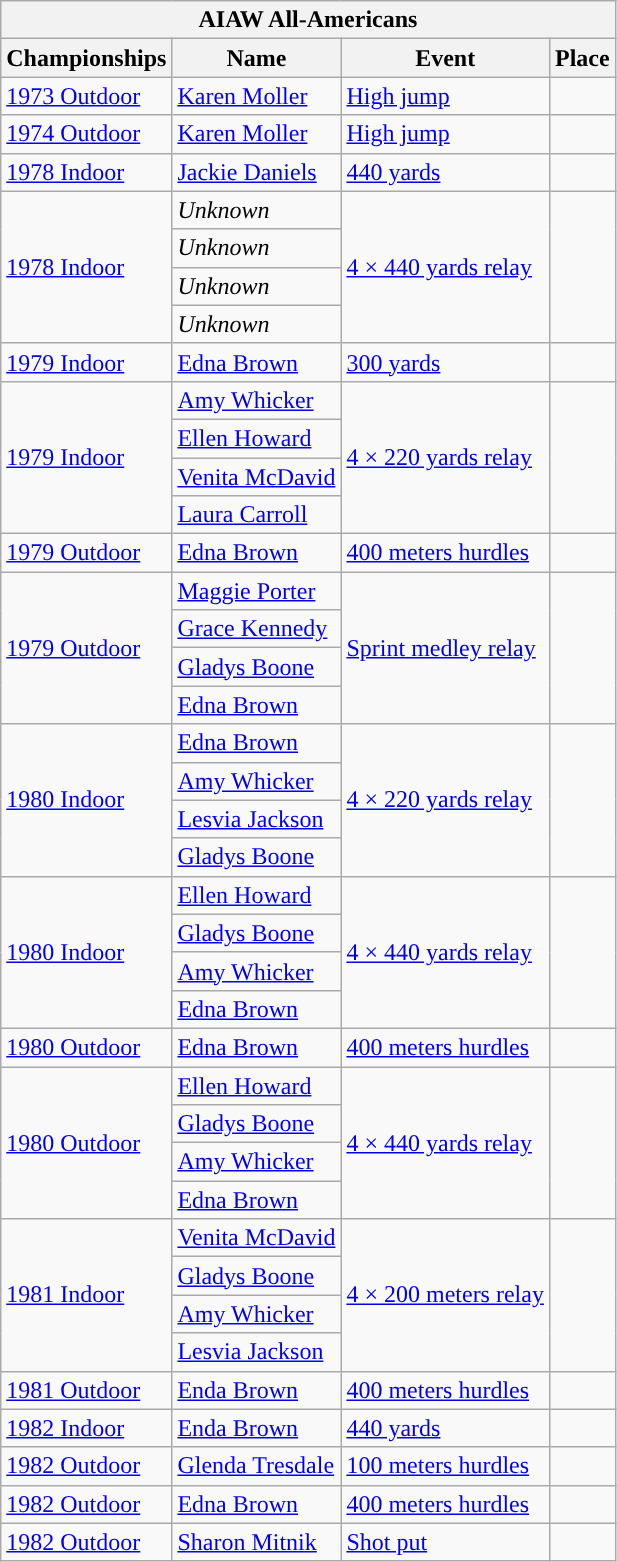<table class="wikitable sortable">
<tr>
<th colspan="5">AIAW All-Americans</th>
</tr>
<tr>
<th scope="col">Championships</th>
<th scope="col">Name</th>
<th scope="col">Event</th>
<th scope="col">Place</th>
</tr>
<tr>
<td><a href='#'>1973 Outdoor</a></td>
<td><a href='#'>Karen Moller</a></td>
<td><a href='#'>High jump</a></td>
<td></td>
</tr>
<tr>
<td><a href='#'>1974 Outdoor</a></td>
<td><a href='#'>Karen Moller</a></td>
<td><a href='#'>High jump</a></td>
<td></td>
</tr>
<tr>
<td><a href='#'>1978 Indoor</a></td>
<td><a href='#'>Jackie Daniels</a></td>
<td><a href='#'>440 yards</a></td>
<td></td>
</tr>
<tr>
<td rowspan=4><a href='#'>1978 Indoor</a></td>
<td><em>Unknown</em></td>
<td rowspan=4><a href='#'>4 × 440 yards relay</a></td>
<td rowspan=4></td>
</tr>
<tr>
<td><em>Unknown</em></td>
</tr>
<tr>
<td><em>Unknown</em></td>
</tr>
<tr>
<td><em>Unknown</em></td>
</tr>
<tr>
<td><a href='#'>1979 Indoor</a></td>
<td><a href='#'>Edna Brown</a></td>
<td><a href='#'>300 yards</a></td>
<td></td>
</tr>
<tr>
<td rowspan=4><a href='#'>1979 Indoor</a></td>
<td><a href='#'>Amy Whicker</a></td>
<td rowspan=4><a href='#'>4 × 220 yards relay</a></td>
<td rowspan=4></td>
</tr>
<tr>
<td><a href='#'>Ellen Howard</a></td>
</tr>
<tr>
<td><a href='#'>Venita McDavid</a></td>
</tr>
<tr>
<td><a href='#'>Laura Carroll</a></td>
</tr>
<tr>
<td><a href='#'>1979 Outdoor</a></td>
<td><a href='#'>Edna Brown</a></td>
<td><a href='#'>400 meters hurdles</a></td>
<td></td>
</tr>
<tr>
<td rowspan=4><a href='#'>1979 Outdoor</a></td>
<td><a href='#'>Maggie Porter</a></td>
<td rowspan=4><a href='#'>Sprint medley relay</a></td>
<td rowspan=4></td>
</tr>
<tr>
<td><a href='#'>Grace Kennedy</a></td>
</tr>
<tr>
<td><a href='#'>Gladys Boone</a></td>
</tr>
<tr>
<td><a href='#'>Edna Brown</a></td>
</tr>
<tr>
<td rowspan=4><a href='#'>1980 Indoor</a></td>
<td><a href='#'>Edna Brown</a></td>
<td rowspan=4><a href='#'>4 × 220 yards relay</a></td>
<td rowspan=4></td>
</tr>
<tr>
<td><a href='#'>Amy Whicker</a></td>
</tr>
<tr>
<td><a href='#'>Lesvia Jackson</a></td>
</tr>
<tr>
<td><a href='#'>Gladys Boone</a></td>
</tr>
<tr>
<td rowspan=4><a href='#'>1980 Indoor</a></td>
<td><a href='#'>Ellen Howard</a></td>
<td rowspan=4><a href='#'>4 × 440 yards relay</a></td>
<td rowspan=4></td>
</tr>
<tr>
<td><a href='#'>Gladys Boone</a></td>
</tr>
<tr>
<td><a href='#'>Amy Whicker</a></td>
</tr>
<tr>
<td><a href='#'>Edna Brown</a></td>
</tr>
<tr>
<td><a href='#'>1980 Outdoor</a></td>
<td><a href='#'>Edna Brown</a></td>
<td><a href='#'>400 meters hurdles</a></td>
<td></td>
</tr>
<tr>
<td rowspan=4><a href='#'>1980 Outdoor</a></td>
<td><a href='#'>Ellen Howard</a></td>
<td rowspan=4><a href='#'>4 × 440 yards relay</a></td>
<td rowspan=4></td>
</tr>
<tr>
<td><a href='#'>Gladys Boone</a></td>
</tr>
<tr>
<td><a href='#'>Amy Whicker</a></td>
</tr>
<tr>
<td><a href='#'>Edna Brown</a></td>
</tr>
<tr>
<td rowspan=4><a href='#'>1981 Indoor</a></td>
<td><a href='#'>Venita McDavid</a></td>
<td rowspan=4><a href='#'>4 × 200 meters relay</a></td>
<td rowspan=4></td>
</tr>
<tr>
<td><a href='#'>Gladys Boone</a></td>
</tr>
<tr>
<td><a href='#'>Amy Whicker</a></td>
</tr>
<tr>
<td><a href='#'>Lesvia Jackson</a></td>
</tr>
<tr>
<td><a href='#'>1981 Outdoor</a></td>
<td><a href='#'>Enda Brown</a></td>
<td><a href='#'>400 meters hurdles</a></td>
<td></td>
</tr>
<tr>
<td><a href='#'>1982 Indoor</a></td>
<td><a href='#'>Enda Brown</a></td>
<td><a href='#'>440 yards</a></td>
<td></td>
</tr>
<tr>
<td><a href='#'>1982 Outdoor</a></td>
<td><a href='#'>Glenda Tresdale</a></td>
<td><a href='#'>100 meters hurdles</a></td>
<td></td>
</tr>
<tr>
<td><a href='#'>1982 Outdoor</a></td>
<td><a href='#'>Edna Brown</a></td>
<td><a href='#'>400 meters hurdles</a></td>
<td></td>
</tr>
<tr>
<td><a href='#'>1982 Outdoor</a></td>
<td><a href='#'>Sharon Mitnik</a></td>
<td><a href='#'>Shot put</a></td>
<td rowspan=4></td>
</tr>
</table>
